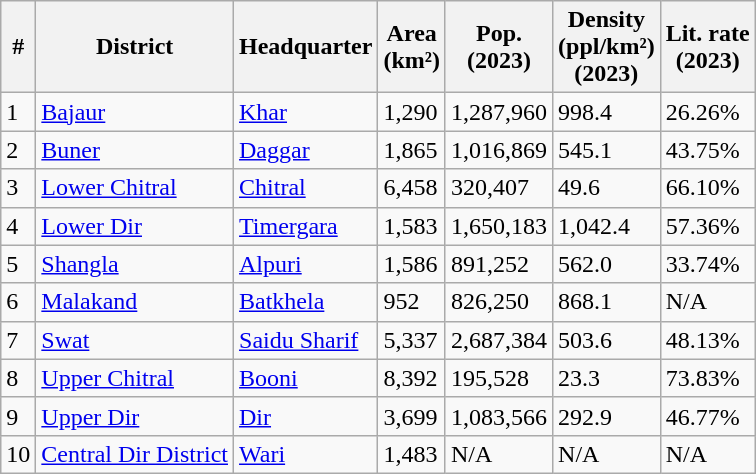<table class="wikitable sortable">
<tr>
<th>#</th>
<th>District</th>
<th>Headquarter</th>
<th>Area<br>(km²)</th>
<th>Pop.<br>(2023)</th>
<th>Density<br>(ppl/km²)<br>(2023)</th>
<th>Lit. rate<br>(2023)</th>
</tr>
<tr>
<td>1</td>
<td><a href='#'>Bajaur</a></td>
<td><a href='#'>Khar</a></td>
<td>1,290</td>
<td>1,287,960</td>
<td>998.4</td>
<td>26.26%</td>
</tr>
<tr>
<td>2</td>
<td><a href='#'>Buner</a></td>
<td><a href='#'>Daggar</a></td>
<td>1,865</td>
<td>1,016,869</td>
<td>545.1</td>
<td>43.75%</td>
</tr>
<tr>
<td>3</td>
<td><a href='#'>Lower Chitral</a></td>
<td><a href='#'>Chitral</a></td>
<td>6,458</td>
<td>320,407</td>
<td>49.6</td>
<td>66.10%</td>
</tr>
<tr>
<td>4</td>
<td><a href='#'>Lower Dir</a></td>
<td><a href='#'>Timergara</a></td>
<td>1,583</td>
<td>1,650,183</td>
<td>1,042.4</td>
<td>57.36%</td>
</tr>
<tr>
<td>5</td>
<td><a href='#'>Shangla</a></td>
<td><a href='#'>Alpuri</a></td>
<td>1,586</td>
<td>891,252</td>
<td>562.0</td>
<td>33.74%</td>
</tr>
<tr>
<td>6</td>
<td><a href='#'>Malakand</a></td>
<td><a href='#'>Batkhela</a></td>
<td>952</td>
<td>826,250</td>
<td>868.1</td>
<td>N/A</td>
</tr>
<tr>
<td>7</td>
<td><a href='#'>Swat</a></td>
<td><a href='#'>Saidu Sharif</a></td>
<td>5,337</td>
<td>2,687,384</td>
<td>503.6</td>
<td>48.13%</td>
</tr>
<tr>
<td>8</td>
<td><a href='#'>Upper Chitral</a></td>
<td><a href='#'>Booni</a></td>
<td>8,392</td>
<td>195,528</td>
<td>23.3</td>
<td>73.83%</td>
</tr>
<tr>
<td>9</td>
<td><a href='#'>Upper Dir</a></td>
<td><a href='#'>Dir</a></td>
<td>3,699</td>
<td>1,083,566</td>
<td>292.9</td>
<td>46.77%</td>
</tr>
<tr>
<td>10</td>
<td><a href='#'>Central Dir District</a></td>
<td><a href='#'>Wari</a></td>
<td>1,483</td>
<td>N/A</td>
<td>N/A</td>
<td>N/A</td>
</tr>
</table>
